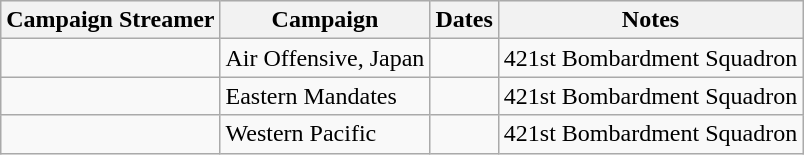<table class="wikitable">
<tr style="background:#efefef;">
<th>Campaign Streamer</th>
<th>Campaign</th>
<th>Dates</th>
<th>Notes</th>
</tr>
<tr>
<td></td>
<td>Air Offensive, Japan</td>
<td></td>
<td>421st Bombardment Squadron</td>
</tr>
<tr>
<td></td>
<td>Eastern Mandates</td>
<td></td>
<td>421st Bombardment Squadron</td>
</tr>
<tr>
<td></td>
<td>Western Pacific</td>
<td></td>
<td>421st Bombardment Squadron</td>
</tr>
</table>
